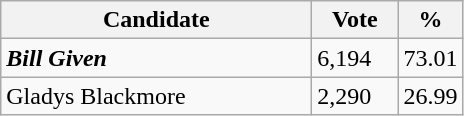<table class="wikitable">
<tr>
<th bgcolor="#DDDDFF" width="200px">Candidate</th>
<th bgcolor="#DDDDFF" width="50px">Vote</th>
<th bgcolor="#DDDDFF" width="30px">%</th>
</tr>
<tr>
<td><strong><em>Bill Given</em></strong></td>
<td>6,194</td>
<td>73.01</td>
</tr>
<tr>
<td>Gladys Blackmore</td>
<td>2,290</td>
<td>26.99</td>
</tr>
</table>
